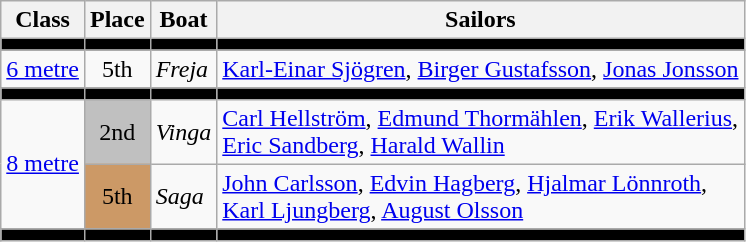<table class=wikitable>
<tr>
<th>Class</th>
<th>Place</th>
<th>Boat</th>
<th>Sailors</th>
</tr>
<tr bgcolor=black>
<td></td>
<td></td>
<td></td>
<td></td>
</tr>
<tr>
<td><a href='#'>6 metre</a></td>
<td align=center>5th</td>
<td><em>Freja</em></td>
<td><a href='#'>Karl-Einar Sjögren</a>, <a href='#'>Birger Gustafsson</a>, <a href='#'>Jonas Jonsson</a></td>
</tr>
<tr bgcolor=black>
<td></td>
<td></td>
<td></td>
<td></td>
</tr>
<tr>
<td rowspan=2><a href='#'>8 metre</a></td>
<td bgcolor=silver align=center>2nd</td>
<td><em>Vinga</em></td>
<td><a href='#'>Carl Hellström</a>, <a href='#'>Edmund Thormählen</a>, <a href='#'>Erik Wallerius</a>, <br> <a href='#'>Eric Sandberg</a>, <a href='#'>Harald Wallin</a></td>
</tr>
<tr>
<td bgcolor=cc9966 align=center>5th</td>
<td><em>Saga</em></td>
<td><a href='#'>John Carlsson</a>, <a href='#'>Edvin Hagberg</a>, <a href='#'>Hjalmar Lönnroth</a>, <br> <a href='#'>Karl Ljungberg</a>, <a href='#'>August Olsson</a></td>
</tr>
<tr bgcolor=black>
<td></td>
<td></td>
<td></td>
<td></td>
</tr>
</table>
